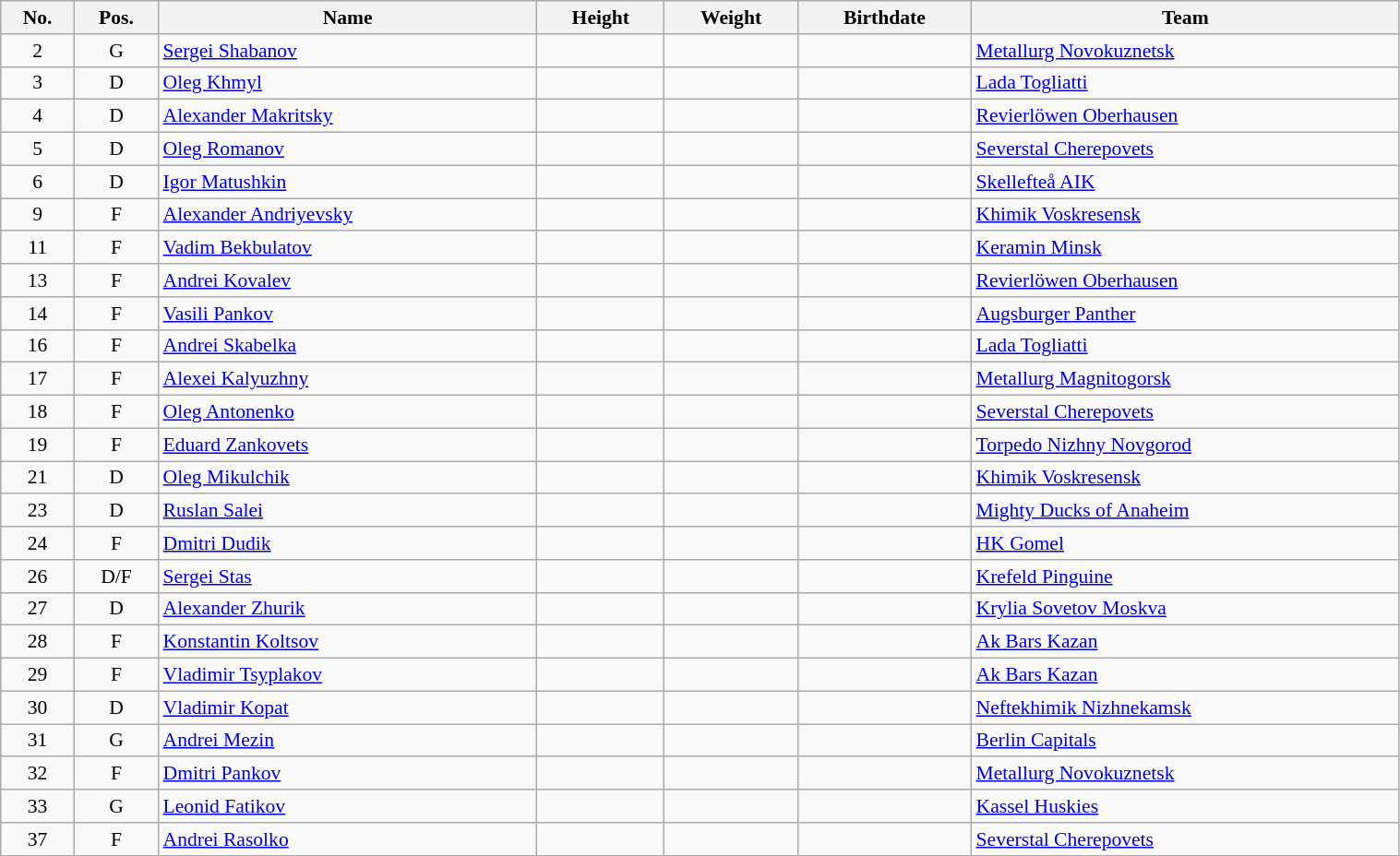<table class="wikitable sortable" width="80%" style="font-size: 90%; text-align: center;">
<tr>
<th>No.</th>
<th>Pos.</th>
<th>Name</th>
<th>Height</th>
<th>Weight</th>
<th>Birthdate</th>
<th>Team</th>
</tr>
<tr>
<td>2</td>
<td>G</td>
<td style="text-align:left;"><a href='#'>Sergei Shabanov</a></td>
<td></td>
<td></td>
<td style="text-align:right;"></td>
<td style="text-align:left;"> <a href='#'>Metallurg Novokuznetsk</a></td>
</tr>
<tr>
<td>3</td>
<td>D</td>
<td style="text-align:left;"><a href='#'>Oleg Khmyl</a></td>
<td></td>
<td></td>
<td style="text-align:right;"></td>
<td style="text-align:left;"> <a href='#'>Lada Togliatti</a></td>
</tr>
<tr>
<td>4</td>
<td>D</td>
<td style="text-align:left;"><a href='#'>Alexander Makritsky</a></td>
<td></td>
<td></td>
<td style="text-align:right;"></td>
<td style="text-align:left;"> <a href='#'>Revierlöwen Oberhausen</a></td>
</tr>
<tr>
<td>5</td>
<td>D</td>
<td style="text-align:left;"><a href='#'>Oleg Romanov</a></td>
<td></td>
<td></td>
<td style="text-align:right;"></td>
<td style="text-align:left;"> <a href='#'>Severstal Cherepovets</a></td>
</tr>
<tr>
<td>6</td>
<td>D</td>
<td style="text-align:left;"><a href='#'>Igor Matushkin</a></td>
<td></td>
<td></td>
<td style="text-align:right;"></td>
<td style="text-align:left;"> <a href='#'>Skellefteå AIK</a></td>
</tr>
<tr>
<td>9</td>
<td>F</td>
<td style="text-align:left;"><a href='#'>Alexander Andriyevsky</a></td>
<td></td>
<td></td>
<td style="text-align:right;"></td>
<td style="text-align:left;"> <a href='#'>Khimik Voskresensk</a></td>
</tr>
<tr>
<td>11</td>
<td>F</td>
<td style="text-align:left;"><a href='#'>Vadim Bekbulatov</a></td>
<td></td>
<td></td>
<td style="text-align:right;"></td>
<td style="text-align:left;"> <a href='#'>Keramin Minsk</a></td>
</tr>
<tr>
<td>13</td>
<td>F</td>
<td style="text-align:left;"><a href='#'>Andrei Kovalev</a></td>
<td></td>
<td></td>
<td style="text-align:right;"></td>
<td style="text-align:left;"> <a href='#'>Revierlöwen Oberhausen</a></td>
</tr>
<tr>
<td>14</td>
<td>F</td>
<td style="text-align:left;"><a href='#'>Vasili Pankov</a></td>
<td></td>
<td></td>
<td style="text-align:right;"></td>
<td style="text-align:left;"> <a href='#'>Augsburger Panther</a></td>
</tr>
<tr>
<td>16</td>
<td>F</td>
<td style="text-align:left;"><a href='#'>Andrei Skabelka</a></td>
<td></td>
<td></td>
<td style="text-align:right;"></td>
<td style="text-align:left;"> <a href='#'>Lada Togliatti</a></td>
</tr>
<tr>
<td>17</td>
<td>F</td>
<td style="text-align:left;"><a href='#'>Alexei Kalyuzhny</a></td>
<td></td>
<td></td>
<td style="text-align:right;"></td>
<td style="text-align:left;"> <a href='#'>Metallurg Magnitogorsk</a></td>
</tr>
<tr>
<td>18</td>
<td>F</td>
<td style="text-align:left;"><a href='#'>Oleg Antonenko</a></td>
<td></td>
<td></td>
<td style="text-align:right;"></td>
<td style="text-align:left;"> <a href='#'>Severstal Cherepovets</a></td>
</tr>
<tr>
<td>19</td>
<td>F</td>
<td style="text-align:left;"><a href='#'>Eduard Zankovets</a></td>
<td></td>
<td></td>
<td style="text-align:right;"></td>
<td style="text-align:left;"> <a href='#'>Torpedo Nizhny Novgorod</a></td>
</tr>
<tr>
<td>21</td>
<td>D</td>
<td style="text-align:left;"><a href='#'>Oleg Mikulchik</a></td>
<td></td>
<td></td>
<td style="text-align:right;"></td>
<td style="text-align:left;"> <a href='#'>Khimik Voskresensk</a></td>
</tr>
<tr>
<td>23</td>
<td>D</td>
<td style="text-align:left;"><a href='#'>Ruslan Salei</a></td>
<td></td>
<td></td>
<td style="text-align:right;"></td>
<td style="text-align:left;"> <a href='#'>Mighty Ducks of Anaheim</a></td>
</tr>
<tr>
<td>24</td>
<td>F</td>
<td style="text-align:left;"><a href='#'>Dmitri Dudik</a></td>
<td></td>
<td></td>
<td style="text-align:right;"></td>
<td style="text-align:left;"> <a href='#'>HK Gomel</a></td>
</tr>
<tr>
<td>26</td>
<td>D/F</td>
<td style="text-align:left;"><a href='#'>Sergei Stas</a></td>
<td></td>
<td></td>
<td style="text-align:right;"></td>
<td style="text-align:left;"> <a href='#'>Krefeld Pinguine</a></td>
</tr>
<tr>
<td>27</td>
<td>D</td>
<td style="text-align:left;"><a href='#'>Alexander Zhurik</a></td>
<td></td>
<td></td>
<td style="text-align:right;"></td>
<td style="text-align:left;"> <a href='#'>Krylia Sovetov Moskva</a></td>
</tr>
<tr>
<td>28</td>
<td>F</td>
<td style="text-align:left;"><a href='#'>Konstantin Koltsov</a></td>
<td></td>
<td></td>
<td style="text-align:right;"></td>
<td style="text-align:left;"> <a href='#'>Ak Bars Kazan</a></td>
</tr>
<tr>
<td>29</td>
<td>F</td>
<td style="text-align:left;"><a href='#'>Vladimir Tsyplakov</a></td>
<td></td>
<td></td>
<td style="text-align:right;"></td>
<td style="text-align:left;"> <a href='#'>Ak Bars Kazan</a></td>
</tr>
<tr>
<td>30</td>
<td>D</td>
<td style="text-align:left;"><a href='#'>Vladimir Kopat</a></td>
<td></td>
<td></td>
<td style="text-align:right;"></td>
<td style="text-align:left;"> <a href='#'>Neftekhimik Nizhnekamsk</a></td>
</tr>
<tr>
<td>31</td>
<td>G</td>
<td style="text-align:left;"><a href='#'>Andrei Mezin</a></td>
<td></td>
<td></td>
<td style="text-align:right;"></td>
<td style="text-align:left;"> <a href='#'>Berlin Capitals</a></td>
</tr>
<tr>
<td>32</td>
<td>F</td>
<td style="text-align:left;"><a href='#'>Dmitri Pankov</a></td>
<td></td>
<td></td>
<td style="text-align:right;"></td>
<td style="text-align:left;"> <a href='#'>Metallurg Novokuznetsk</a></td>
</tr>
<tr>
<td>33</td>
<td>G</td>
<td style="text-align:left;"><a href='#'>Leonid Fatikov</a></td>
<td></td>
<td></td>
<td style="text-align:right;"></td>
<td style="text-align:left;"> <a href='#'>Kassel Huskies</a></td>
</tr>
<tr>
<td>37</td>
<td>F</td>
<td style="text-align:left;"><a href='#'>Andrei Rasolko</a></td>
<td></td>
<td></td>
<td style="text-align:right;"></td>
<td style="text-align:left;"> <a href='#'>Severstal Cherepovets</a></td>
</tr>
</table>
